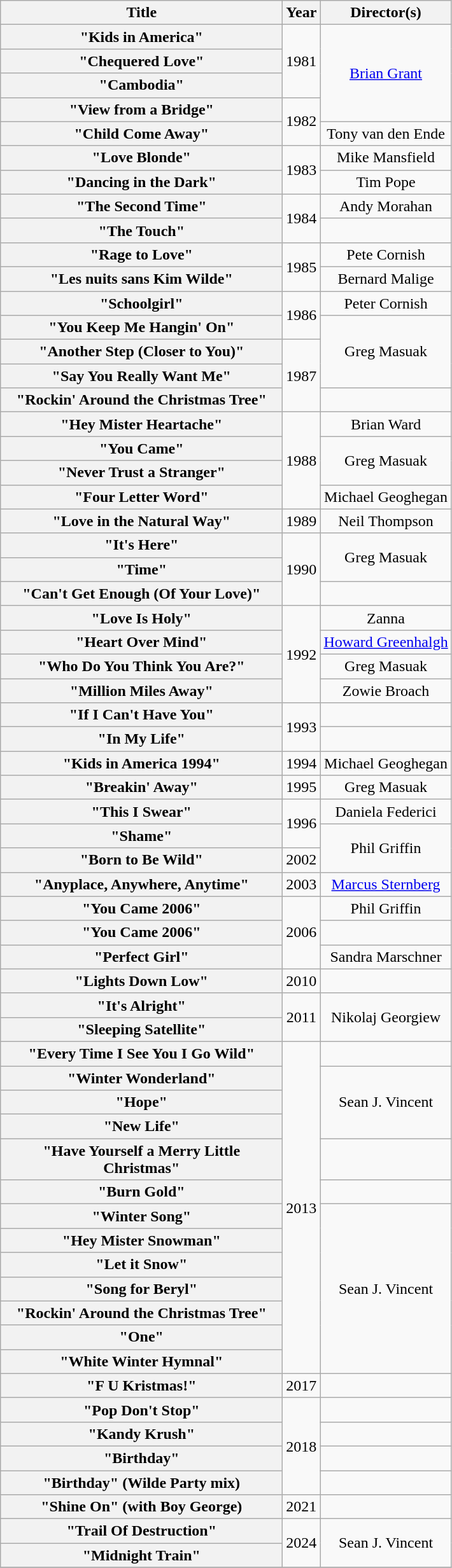<table class="wikitable plainrowheaders" style="text-align:center;">
<tr>
<th scope="col" style="width:18em;">Title</th>
<th scope="col">Year</th>
<th scope="col">Director(s)</th>
</tr>
<tr>
<th scope="row">"Kids in America"</th>
<td rowspan="3">1981</td>
<td rowspan="4"><a href='#'>Brian Grant</a></td>
</tr>
<tr>
<th scope="row">"Chequered Love"</th>
</tr>
<tr>
<th scope="row">"Cambodia"</th>
</tr>
<tr>
<th scope="row">"View from a Bridge"</th>
<td rowspan="2">1982</td>
</tr>
<tr>
<th scope="row">"Child Come Away"</th>
<td>Tony van den Ende</td>
</tr>
<tr>
<th scope="row">"Love Blonde"</th>
<td rowspan="2">1983</td>
<td>Mike Mansfield</td>
</tr>
<tr>
<th scope="row">"Dancing in the Dark"</th>
<td>Tim Pope</td>
</tr>
<tr>
<th scope="row">"The Second Time"</th>
<td rowspan="2">1984</td>
<td>Andy Morahan</td>
</tr>
<tr>
<th scope="row">"The Touch"</th>
<td></td>
</tr>
<tr>
<th scope="row">"Rage to Love"</th>
<td rowspan="2">1985</td>
<td>Pete Cornish</td>
</tr>
<tr>
<th scope="row">"Les nuits sans Kim Wilde"<br></th>
<td>Bernard Malige</td>
</tr>
<tr>
<th scope="row">"Schoolgirl"</th>
<td rowspan="2">1986</td>
<td>Peter Cornish</td>
</tr>
<tr>
<th scope="row">"You Keep Me Hangin' On"</th>
<td rowspan="3">Greg Masuak</td>
</tr>
<tr>
<th scope="row">"Another Step (Closer to You)"<br></th>
<td rowspan="3">1987</td>
</tr>
<tr>
<th scope="row">"Say You Really Want Me"</th>
</tr>
<tr>
<th scope="row">"Rockin' Around the Christmas Tree"<br></th>
<td></td>
</tr>
<tr>
<th scope="row">"Hey Mister Heartache"</th>
<td rowspan="4">1988</td>
<td>Brian Ward</td>
</tr>
<tr>
<th scope="row">"You Came"</th>
<td rowspan="2">Greg Masuak</td>
</tr>
<tr>
<th scope="row">"Never Trust a Stranger"</th>
</tr>
<tr>
<th scope="row">"Four Letter Word"</th>
<td>Michael Geoghegan</td>
</tr>
<tr>
<th scope="row">"Love in the Natural Way"</th>
<td>1989</td>
<td>Neil Thompson</td>
</tr>
<tr>
<th scope="row">"It's Here"</th>
<td rowspan="3">1990</td>
<td rowspan="2">Greg Masuak</td>
</tr>
<tr>
<th scope="row">"Time"</th>
</tr>
<tr>
<th scope="row">"Can't Get Enough (Of Your Love)"</th>
<td></td>
</tr>
<tr>
<th scope="row">"Love Is Holy"</th>
<td rowspan="4">1992</td>
<td>Zanna</td>
</tr>
<tr>
<th scope="row">"Heart Over Mind"</th>
<td><a href='#'>Howard Greenhalgh</a></td>
</tr>
<tr>
<th scope="row">"Who Do You Think You Are?"</th>
<td>Greg Masuak</td>
</tr>
<tr>
<th scope="row">"Million Miles Away"</th>
<td>Zowie Broach</td>
</tr>
<tr>
<th scope="row">"If I Can't Have You"</th>
<td rowspan="2">1993</td>
<td></td>
</tr>
<tr>
<th scope="row">"In My Life"</th>
<td></td>
</tr>
<tr>
<th scope="row">"Kids in America 1994"</th>
<td>1994</td>
<td>Michael Geoghegan</td>
</tr>
<tr>
<th scope="row">"Breakin' Away"</th>
<td>1995</td>
<td>Greg Masuak</td>
</tr>
<tr>
<th scope="row">"This I Swear"</th>
<td rowspan="2">1996</td>
<td>Daniela Federici</td>
</tr>
<tr>
<th scope="row">"Shame"</th>
<td rowspan="2">Phil Griffin</td>
</tr>
<tr>
<th scope="row">"Born to Be Wild"</th>
<td>2002</td>
</tr>
<tr>
<th scope="row">"Anyplace, Anywhere, Anytime"<br></th>
<td>2003</td>
<td><a href='#'>Marcus Sternberg</a></td>
</tr>
<tr>
<th scope="row">"You Came 2006"</th>
<td rowspan="3">2006</td>
<td>Phil Griffin</td>
</tr>
<tr>
<th scope="row">"You Came 2006"<br></th>
<td></td>
</tr>
<tr>
<th scope="row">"Perfect Girl"</th>
<td>Sandra Marschner</td>
</tr>
<tr>
<th scope="row">"Lights Down Low"</th>
<td>2010</td>
<td></td>
</tr>
<tr>
<th scope="row">"It's Alright"</th>
<td rowspan="2">2011</td>
<td rowspan="2">Nikolaj Georgiew</td>
</tr>
<tr>
<th scope="row">"Sleeping Satellite"</th>
</tr>
<tr>
<th scope="row">"Every Time I See You I Go Wild"</th>
<td rowspan="13">2013</td>
<td></td>
</tr>
<tr>
<th scope="row">"Winter Wonderland"</th>
<td rowspan="3">Sean J. Vincent</td>
</tr>
<tr>
<th scope="row">"Hope"</th>
</tr>
<tr>
<th scope="row">"New Life"</th>
</tr>
<tr>
<th scope="row">"Have Yourself a Merry Little Christmas"</th>
<td></td>
</tr>
<tr>
<th scope="row">"Burn Gold"</th>
<td></td>
</tr>
<tr>
<th scope="row">"Winter Song"</th>
<td rowspan="7">Sean J. Vincent</td>
</tr>
<tr>
<th scope="row">"Hey Mister Snowman"</th>
</tr>
<tr>
<th scope="row">"Let it Snow"</th>
</tr>
<tr>
<th scope="row">"Song for Beryl"</th>
</tr>
<tr>
<th scope="row">"Rockin' Around the Christmas Tree"</th>
</tr>
<tr>
<th scope="row">"One"</th>
</tr>
<tr>
<th scope="row">"White Winter Hymnal"</th>
</tr>
<tr>
<th scope="row">"F U Kristmas!"</th>
<td>2017</td>
<td></td>
</tr>
<tr>
<th scope="row">"Pop Don't Stop"</th>
<td rowspan="4">2018</td>
<td></td>
</tr>
<tr>
<th scope="row">"Kandy Krush"</th>
<td></td>
</tr>
<tr>
<th scope="row">"Birthday"</th>
<td></td>
</tr>
<tr>
<th scope="row">"Birthday" (Wilde Party mix)</th>
<td></td>
</tr>
<tr>
<th scope="row">"Shine On" (with Boy George)</th>
<td>2021</td>
<td></td>
</tr>
<tr>
<th scope="row">"Trail Of Destruction"</th>
<td rowspan="2">2024</td>
<td rowspan="2">Sean J. Vincent</td>
</tr>
<tr>
<th scope="row">"Midnight Train"</th>
</tr>
<tr>
</tr>
</table>
